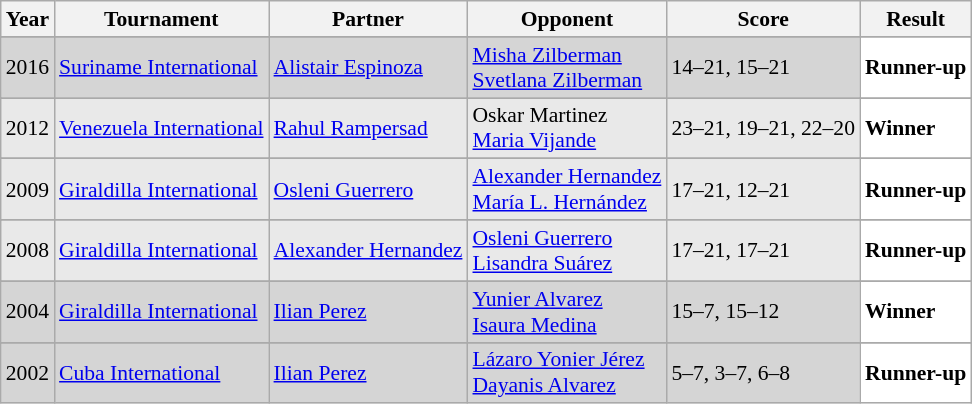<table class="sortable wikitable" style="font-size: 90%;">
<tr>
<th>Year</th>
<th>Tournament</th>
<th>Partner</th>
<th>Opponent</th>
<th>Score</th>
<th>Result</th>
</tr>
<tr>
</tr>
<tr style="background:#D5D5D5">
<td align="center">2016</td>
<td align="left"><a href='#'>Suriname International</a></td>
<td align="left"> <a href='#'>Alistair Espinoza</a></td>
<td align="left"> <a href='#'>Misha Zilberman</a><br> <a href='#'>Svetlana Zilberman</a></td>
<td align="left">14–21, 15–21</td>
<td style="text-align:left; background:white"> <strong>Runner-up</strong></td>
</tr>
<tr>
</tr>
<tr style="background:#E9E9E9">
<td align="center">2012</td>
<td align="left"><a href='#'>Venezuela International</a></td>
<td align="left"> <a href='#'>Rahul Rampersad</a></td>
<td align="left"> Oskar Martinez<br> <a href='#'>Maria Vijande</a></td>
<td align="left">23–21, 19–21, 22–20</td>
<td style="text-align:left; background:white"> <strong>Winner</strong></td>
</tr>
<tr>
</tr>
<tr style="background:#E9E9E9">
<td align="center">2009</td>
<td align="left"><a href='#'>Giraldilla International</a></td>
<td align="left"> <a href='#'>Osleni Guerrero</a></td>
<td align="left"> <a href='#'>Alexander Hernandez</a><br> <a href='#'>María L. Hernández</a></td>
<td align="left">17–21, 12–21</td>
<td style="text-align:left; background:white"> <strong>Runner-up</strong></td>
</tr>
<tr>
</tr>
<tr style="background:#E9E9E9">
<td align="center">2008</td>
<td align="left"><a href='#'>Giraldilla International</a></td>
<td align="left"> <a href='#'>Alexander Hernandez</a></td>
<td align="left"> <a href='#'>Osleni Guerrero</a><br> <a href='#'>Lisandra Suárez</a></td>
<td align="left">17–21, 17–21</td>
<td style="text-align:left; background:white"> <strong>Runner-up</strong></td>
</tr>
<tr>
</tr>
<tr style="background:#D5D5D5">
<td align="center">2004</td>
<td align="left"><a href='#'>Giraldilla International</a></td>
<td align="left"> <a href='#'>Ilian Perez</a></td>
<td align="left"> <a href='#'>Yunier Alvarez</a><br> <a href='#'>Isaura Medina</a></td>
<td align="left">15–7, 15–12</td>
<td style="text-align:left; background:white"> <strong>Winner</strong></td>
</tr>
<tr>
</tr>
<tr style="background:#D5D5D5">
<td align="center">2002</td>
<td align="left"><a href='#'>Cuba International</a></td>
<td align="left"> <a href='#'>Ilian Perez</a></td>
<td align="left"> <a href='#'>Lázaro Yonier Jérez</a><br> <a href='#'>Dayanis Alvarez</a></td>
<td align="left">5–7, 3–7, 6–8</td>
<td style="text-align:left; background:white"> <strong>Runner-up</strong></td>
</tr>
</table>
